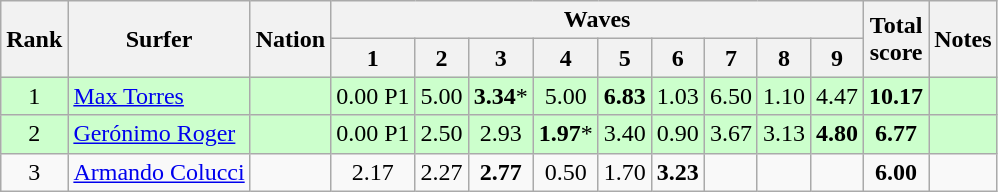<table class="wikitable sortable" style="text-align:center">
<tr>
<th rowspan=2>Rank</th>
<th rowspan=2>Surfer</th>
<th rowspan=2>Nation</th>
<th colspan=9>Waves</th>
<th rowspan=2>Total<br>score</th>
<th rowspan=2>Notes</th>
</tr>
<tr>
<th>1</th>
<th>2</th>
<th>3</th>
<th>4</th>
<th>5</th>
<th>6</th>
<th>7</th>
<th>8</th>
<th>9</th>
</tr>
<tr bgcolor=ccffcc>
<td>1</td>
<td align=left><a href='#'>Max Torres</a></td>
<td align=left></td>
<td>0.00 P1</td>
<td>5.00</td>
<td><strong>3.34</strong>*</td>
<td>5.00</td>
<td><strong>6.83</strong></td>
<td>1.03</td>
<td>6.50</td>
<td>1.10</td>
<td>4.47</td>
<td><strong>10.17</strong></td>
<td></td>
</tr>
<tr bgcolor=ccffcc>
<td>2</td>
<td align=left><a href='#'>Gerónimo Roger</a></td>
<td align=left></td>
<td>0.00 P1</td>
<td>2.50</td>
<td>2.93</td>
<td><strong>1.97</strong>*</td>
<td>3.40</td>
<td>0.90</td>
<td>3.67</td>
<td>3.13</td>
<td><strong>4.80</strong></td>
<td><strong>6.77</strong></td>
<td></td>
</tr>
<tr>
<td>3</td>
<td align=left><a href='#'>Armando Colucci</a></td>
<td align=left></td>
<td>2.17</td>
<td>2.27</td>
<td><strong>2.77</strong></td>
<td>0.50</td>
<td>1.70</td>
<td><strong>3.23</strong></td>
<td></td>
<td></td>
<td></td>
<td><strong>6.00</strong></td>
<td></td>
</tr>
</table>
